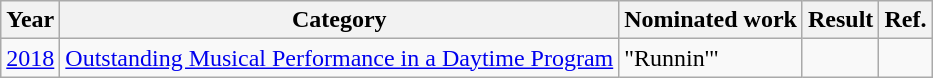<table class="wikitable">
<tr>
<th>Year</th>
<th>Category</th>
<th>Nominated work</th>
<th>Result</th>
<th>Ref.</th>
</tr>
<tr>
<td><a href='#'>2018</a></td>
<td><a href='#'>Outstanding Musical Performance in a Daytime Program</a></td>
<td>"Runnin'" </td>
<td></td>
<td align="center"></td>
</tr>
</table>
